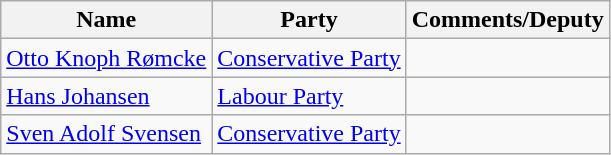<table class="wikitable">
<tr>
<th>Name</th>
<th>Party</th>
<th>Comments/Deputy</th>
</tr>
<tr>
<td><a href='#'>Otto Knoph Rømcke</a></td>
<td><a href='#'>Conservative Party</a></td>
<td></td>
</tr>
<tr>
<td><a href='#'>Hans Johansen</a></td>
<td><a href='#'>Labour Party</a></td>
<td></td>
</tr>
<tr>
<td><a href='#'>Sven Adolf Svensen</a></td>
<td><a href='#'>Conservative Party</a></td>
<td></td>
</tr>
</table>
